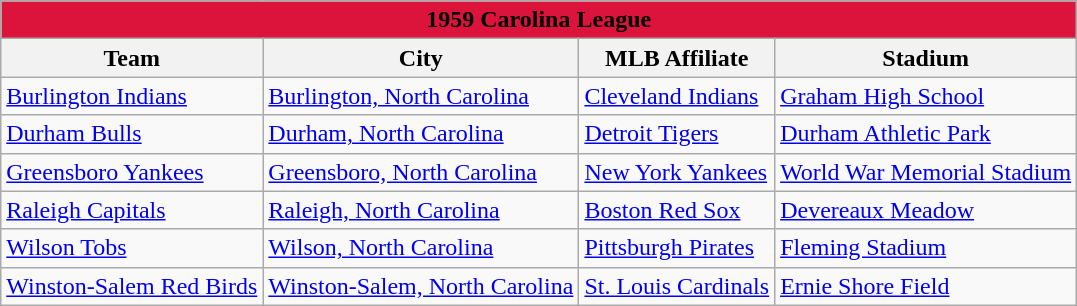<table class="wikitable" style="width:auto">
<tr>
<td bgcolor="#DC143C" align="center" colspan="7"><strong><span>1959 Carolina League</span></strong></td>
</tr>
<tr>
<th>Team</th>
<th>City</th>
<th>MLB Affiliate</th>
<th>Stadium</th>
</tr>
<tr>
<td><a href='#'>Burlington Indians</a></td>
<td><a href='#'>Burlington, North Carolina</a></td>
<td><a href='#'>Cleveland Indians</a></td>
<td><a href='#'>Graham High School</a></td>
</tr>
<tr>
<td><a href='#'>Durham Bulls</a></td>
<td><a href='#'>Durham, North Carolina</a></td>
<td><a href='#'>Detroit Tigers</a></td>
<td><a href='#'>Durham Athletic Park</a></td>
</tr>
<tr>
<td><a href='#'>Greensboro Yankees</a></td>
<td><a href='#'>Greensboro, North Carolina</a></td>
<td><a href='#'>New York Yankees</a></td>
<td><a href='#'>World War Memorial Stadium</a></td>
</tr>
<tr>
<td><a href='#'>Raleigh Capitals</a></td>
<td><a href='#'>Raleigh, North Carolina</a></td>
<td><a href='#'>Boston Red Sox</a></td>
<td><a href='#'>Devereaux Meadow</a></td>
</tr>
<tr>
<td><a href='#'>Wilson Tobs</a></td>
<td><a href='#'>Wilson, North Carolina</a></td>
<td><a href='#'>Pittsburgh Pirates</a></td>
<td><a href='#'>Fleming Stadium</a></td>
</tr>
<tr>
<td><a href='#'>Winston-Salem Red Birds</a></td>
<td><a href='#'>Winston-Salem, North Carolina</a></td>
<td><a href='#'>St. Louis Cardinals</a></td>
<td><a href='#'>Ernie Shore Field</a></td>
</tr>
</table>
